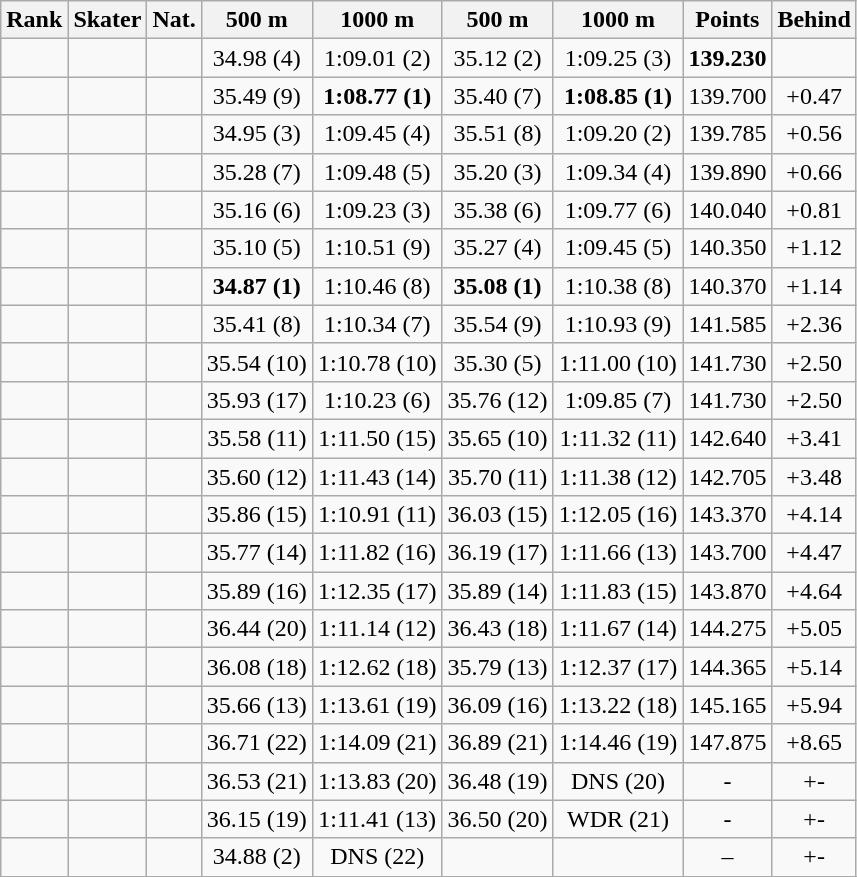<table class="wikitable sortable" border="1" style="text-align:center">
<tr align=center>
<th>Rank</th>
<th>Skater</th>
<th>Nat.</th>
<th>500 m</th>
<th>1000 m</th>
<th>500 m</th>
<th>1000 m</th>
<th>Points</th>
<th>Behind</th>
</tr>
<tr>
<td></td>
<td align=left></td>
<td></td>
<td>34.98 (4)</td>
<td>1:09.01 (2)</td>
<td>35.12 (2)</td>
<td>1:09.25 (3)</td>
<td><strong>139.230</strong></td>
<td></td>
</tr>
<tr>
<td></td>
<td align=left></td>
<td></td>
<td>35.49 (9)</td>
<td><strong>1:08.77 (1)</strong></td>
<td>35.40 (7)</td>
<td><strong>1:08.85 (1)</strong></td>
<td>139.700</td>
<td>+0.47</td>
</tr>
<tr>
<td></td>
<td align=left></td>
<td></td>
<td>34.95 (3)</td>
<td>1:09.45 (4)</td>
<td>35.51 (8)</td>
<td>1:09.20 (2)</td>
<td>139.785</td>
<td>+0.56</td>
</tr>
<tr>
<td></td>
<td align=left></td>
<td></td>
<td>35.28 (7)</td>
<td>1:09.48 (5)</td>
<td>35.20 (3)</td>
<td>1:09.34 (4)</td>
<td>139.890</td>
<td>+0.66</td>
</tr>
<tr>
<td></td>
<td align=left></td>
<td></td>
<td>35.16 (6)</td>
<td>1:09.23 (3)</td>
<td>35.38 (6)</td>
<td>1:09.77 (6)</td>
<td>140.040</td>
<td>+0.81</td>
</tr>
<tr>
<td></td>
<td align=left></td>
<td></td>
<td>35.10 (5)</td>
<td>1:10.51 (9)</td>
<td>35.27 (4)</td>
<td>1:09.45 (5)</td>
<td>140.350</td>
<td>+1.12</td>
</tr>
<tr>
<td></td>
<td align=left></td>
<td></td>
<td><strong>34.87 (1)</strong></td>
<td>1:10.46 (8)</td>
<td><strong>35.08 (1)</strong></td>
<td>1:10.38 (8)</td>
<td>140.370</td>
<td>+1.14</td>
</tr>
<tr>
<td></td>
<td align=left></td>
<td></td>
<td>35.41 (8)</td>
<td>1:10.34 (7)</td>
<td>35.54 (9)</td>
<td>1:10.93 (9)</td>
<td>141.585</td>
<td>+2.36</td>
</tr>
<tr>
<td></td>
<td align=left></td>
<td></td>
<td>35.54 (10)</td>
<td>1:10.78 (10)</td>
<td>35.30 (5)</td>
<td>1:11.00 (10)</td>
<td>141.730</td>
<td>+2.50</td>
</tr>
<tr>
<td></td>
<td align=left></td>
<td></td>
<td>35.93 (17)</td>
<td>1:10.23 (6)</td>
<td>35.76 (12)</td>
<td>1:09.85 (7)</td>
<td>141.730</td>
<td>+2.50</td>
</tr>
<tr>
<td></td>
<td align=left></td>
<td></td>
<td>35.58 (11)</td>
<td>1:11.50 (15)</td>
<td>35.65 (10)</td>
<td>1:11.32 (11)</td>
<td>142.640</td>
<td>+3.41</td>
</tr>
<tr>
<td></td>
<td align=left></td>
<td></td>
<td>35.60 (12)</td>
<td>1:11.43 (14)</td>
<td>35.70 (11)</td>
<td>1:11.38 (12)</td>
<td>142.705</td>
<td>+3.48</td>
</tr>
<tr>
<td></td>
<td align=left></td>
<td></td>
<td>35.86 (15)</td>
<td>1:10.91 (11)</td>
<td>36.03 (15)</td>
<td>1:12.05 (16)</td>
<td>143.370</td>
<td>+4.14</td>
</tr>
<tr>
<td></td>
<td align=left></td>
<td></td>
<td>35.77 (14)</td>
<td>1:11.82 (16)</td>
<td>36.19 (17)</td>
<td>1:11.66 (13)</td>
<td>143.700</td>
<td>+4.47</td>
</tr>
<tr>
<td></td>
<td align=left></td>
<td></td>
<td>35.89 (16)</td>
<td>1:12.35 (17)</td>
<td>35.89 (14)</td>
<td>1:11.83 (15)</td>
<td>143.870</td>
<td>+4.64</td>
</tr>
<tr>
<td></td>
<td align=left></td>
<td></td>
<td>36.44 (20)</td>
<td>1:11.14 (12)</td>
<td>36.43 (18)</td>
<td>1:11.67 (14)</td>
<td>144.275</td>
<td>+5.05</td>
</tr>
<tr>
<td></td>
<td align=left></td>
<td></td>
<td>36.08 (18)</td>
<td>1:12.62 (18)</td>
<td>35.79 (13)</td>
<td>1:12.37 (17)</td>
<td>144.365</td>
<td>+5.14</td>
</tr>
<tr>
<td></td>
<td align=left></td>
<td></td>
<td>35.66 (13)</td>
<td>1:13.61 (19)</td>
<td>36.09 (16)</td>
<td>1:13.22 (18)</td>
<td>145.165</td>
<td>+5.94</td>
</tr>
<tr>
<td></td>
<td align=left></td>
<td></td>
<td>36.71 (22)</td>
<td>1:14.09 (21)</td>
<td>36.89 (21)</td>
<td>1:14.46 (19)</td>
<td>147.875</td>
<td>+8.65</td>
</tr>
<tr>
<td></td>
<td align=left></td>
<td></td>
<td>36.53 (21)</td>
<td>1:13.83 (20)</td>
<td>36.48 (19)</td>
<td>DNS (20)</td>
<td>-</td>
<td>+-</td>
</tr>
<tr>
<td></td>
<td align=left></td>
<td></td>
<td>36.15 (19)</td>
<td>1:11.41 (13)</td>
<td>36.50 (20)</td>
<td>WDR (21)</td>
<td>-</td>
<td>+-</td>
</tr>
<tr>
<td></td>
<td align=left></td>
<td></td>
<td>34.88 (2)</td>
<td>DNS (22)</td>
<td></td>
<td></td>
<td>–</td>
<td>+-</td>
</tr>
<tr>
</tr>
</table>
